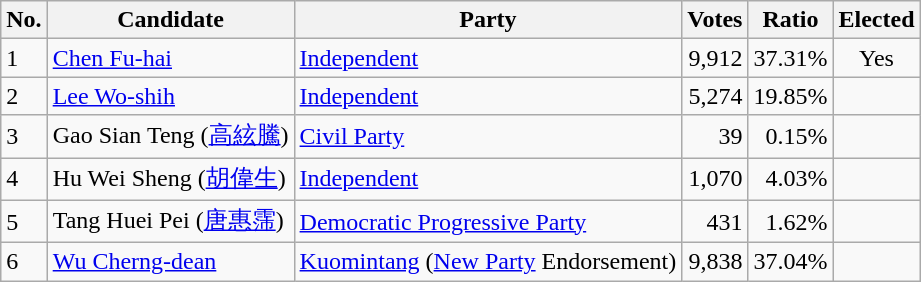<table class=wikitable>
<tr>
<th>No.</th>
<th>Candidate</th>
<th>Party</th>
<th>Votes</th>
<th>Ratio</th>
<th>Elected</th>
</tr>
<tr>
<td>1</td>
<td><a href='#'>Chen Fu-hai</a></td>
<td><a href='#'>Independent</a></td>
<td align="right">9,912</td>
<td align="right">37.31%</td>
<td align="center">Yes</td>
</tr>
<tr>
<td>2</td>
<td><a href='#'>Lee Wo-shih</a></td>
<td><a href='#'>Independent</a></td>
<td align="right">5,274</td>
<td align="right">19.85%</td>
<td></td>
</tr>
<tr>
<td>3</td>
<td>Gao Sian Teng  (<a href='#'>高絃騰</a>)</td>
<td><a href='#'>Civil Party</a></td>
<td align="right">39</td>
<td align="right">0.15%</td>
<td></td>
</tr>
<tr>
<td>4</td>
<td>Hu Wei Sheng  (<a href='#'>胡偉生</a>)</td>
<td><a href='#'>Independent</a></td>
<td align="right">1,070</td>
<td align="right">4.03%</td>
<td></td>
</tr>
<tr>
<td>5</td>
<td>Tang Huei Pei  (<a href='#'>唐惠霈</a>)</td>
<td><a href='#'>Democratic Progressive Party</a></td>
<td align="right">431</td>
<td align="right">1.62%</td>
<td></td>
</tr>
<tr>
<td>6</td>
<td><a href='#'>Wu Cherng-dean</a></td>
<td><a href='#'>Kuomintang</a> <span> (<a href='#'>New Party</a> Endorsement)</span></td>
<td align="right">9,838</td>
<td align="right">37.04%</td>
<td></td>
</tr>
</table>
